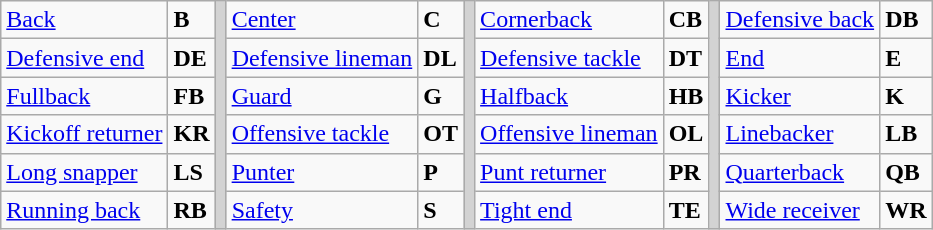<table class="wikitable">
<tr>
<td><a href='#'>Back</a></td>
<td><strong>B</strong></td>
<td rowspan="6" style="background-color:lightgrey;"></td>
<td><a href='#'>Center</a></td>
<td><strong>C</strong></td>
<td rowspan="6" style="background-color:lightgrey;"></td>
<td><a href='#'>Cornerback</a></td>
<td><strong>CB</strong></td>
<td rowspan="6" style="background-color:lightgrey;"></td>
<td><a href='#'>Defensive back</a></td>
<td><strong>DB</strong></td>
</tr>
<tr>
<td><a href='#'>Defensive end</a></td>
<td><strong>DE</strong></td>
<td><a href='#'>Defensive lineman</a></td>
<td><strong>DL</strong></td>
<td><a href='#'>Defensive tackle</a></td>
<td><strong>DT</strong></td>
<td><a href='#'>End</a></td>
<td><strong>E</strong></td>
</tr>
<tr>
<td><a href='#'>Fullback</a></td>
<td><strong>FB</strong></td>
<td><a href='#'>Guard</a></td>
<td><strong>G</strong></td>
<td><a href='#'>Halfback</a></td>
<td><strong>HB</strong></td>
<td><a href='#'>Kicker</a></td>
<td><strong>K</strong></td>
</tr>
<tr>
<td><a href='#'>Kickoff returner</a></td>
<td><strong>KR</strong></td>
<td><a href='#'>Offensive tackle</a></td>
<td><strong>OT</strong></td>
<td><a href='#'>Offensive lineman</a></td>
<td><strong>OL</strong></td>
<td><a href='#'>Linebacker</a></td>
<td><strong>LB</strong></td>
</tr>
<tr>
<td><a href='#'>Long snapper</a></td>
<td><strong>LS</strong></td>
<td><a href='#'>Punter</a></td>
<td><strong>P</strong></td>
<td><a href='#'>Punt returner</a></td>
<td><strong>PR</strong></td>
<td><a href='#'>Quarterback</a></td>
<td><strong>QB</strong></td>
</tr>
<tr>
<td><a href='#'>Running back</a></td>
<td><strong>RB</strong></td>
<td><a href='#'>Safety</a></td>
<td><strong>S</strong></td>
<td><a href='#'>Tight end</a></td>
<td><strong>TE</strong></td>
<td><a href='#'>Wide receiver</a></td>
<td><strong>WR</strong></td>
</tr>
</table>
